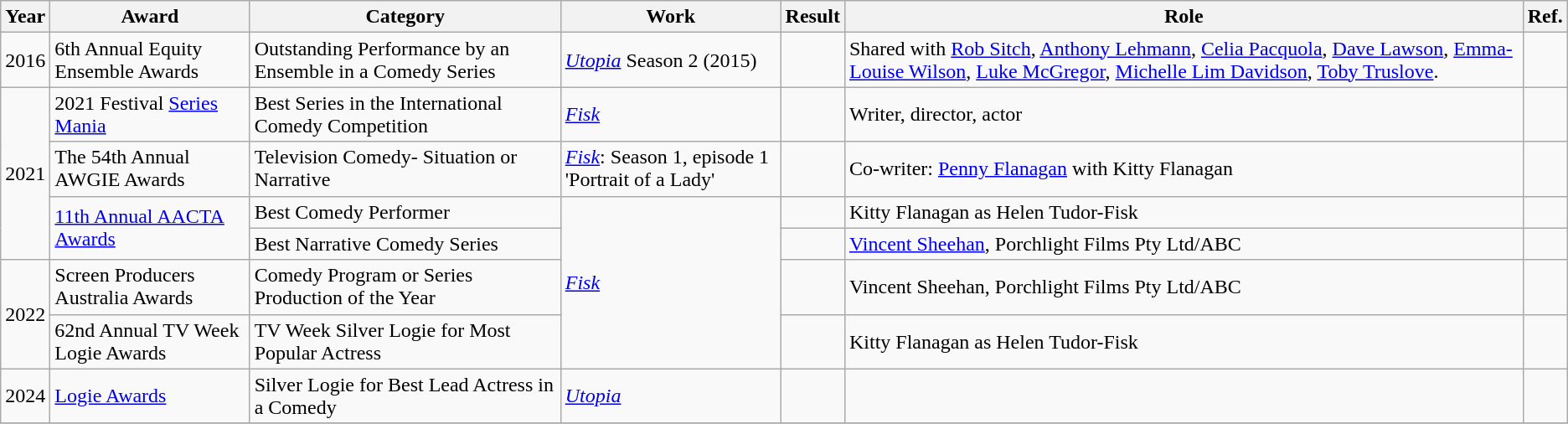<table class="wikitable">
<tr>
<th>Year</th>
<th>Award</th>
<th>Category</th>
<th>Work</th>
<th>Result</th>
<th>Role</th>
<th>Ref.</th>
</tr>
<tr>
<td>2016</td>
<td>6th Annual Equity Ensemble Awards</td>
<td>Outstanding Performance by an Ensemble in a Comedy Series</td>
<td><em><a href='#'>Utopia</a></em> Season 2 (2015)</td>
<td></td>
<td>Shared with <a href='#'>Rob Sitch</a>, <a href='#'>Anthony Lehmann</a>, <a href='#'>Celia Pacquola</a>, <a href='#'>Dave Lawson</a>, <a href='#'>Emma-Louise Wilson</a>, <a href='#'>Luke McGregor</a>, <a href='#'>Michelle Lim Davidson</a>, <a href='#'>Toby Truslove</a>.</td>
<td></td>
</tr>
<tr>
<td rowspan="4">2021</td>
<td>2021 Festival <a href='#'>Series Mania</a></td>
<td>Best Series in the International Comedy Competition</td>
<td><em><a href='#'>Fisk</a></em></td>
<td></td>
<td>Writer, director, actor</td>
<td></td>
</tr>
<tr>
<td>The 54th Annual AWGIE Awards</td>
<td>Television Comedy- Situation or Narrative</td>
<td><em><a href='#'>Fisk</a></em>: Season 1, episode 1 'Portrait of a Lady'</td>
<td></td>
<td>Co-writer: <a href='#'>Penny Flanagan</a> with Kitty Flanagan</td>
<td></td>
</tr>
<tr>
<td rowspan="2"><a href='#'>11th Annual AACTA Awards</a></td>
<td>Best Comedy Performer</td>
<td rowspan="4"><em><a href='#'>Fisk</a></em></td>
<td></td>
<td>Kitty Flanagan as Helen Tudor-Fisk</td>
<td></td>
</tr>
<tr>
<td>Best Narrative Comedy Series</td>
<td></td>
<td><a href='#'>Vincent Sheehan</a>, Porchlight Films Pty Ltd/ABC</td>
<td></td>
</tr>
<tr>
<td rowspan="2">2022</td>
<td>Screen Producers Australia Awards</td>
<td>Comedy Program or Series Production of the Year</td>
<td></td>
<td>Vincent Sheehan, Porchlight Films Pty Ltd/ABC</td>
<td></td>
</tr>
<tr>
<td>62nd Annual TV Week Logie Awards</td>
<td>TV Week Silver Logie for Most Popular Actress</td>
<td></td>
<td>Kitty Flanagan as Helen Tudor-Fisk</td>
<td></td>
</tr>
<tr>
<td>2024</td>
<td><a href='#'>Logie Awards</a></td>
<td>Silver Logie for Best Lead Actress in a Comedy</td>
<td><em><a href='#'>Utopia</a></em></td>
<td></td>
<td></td>
<td></td>
</tr>
<tr>
</tr>
</table>
